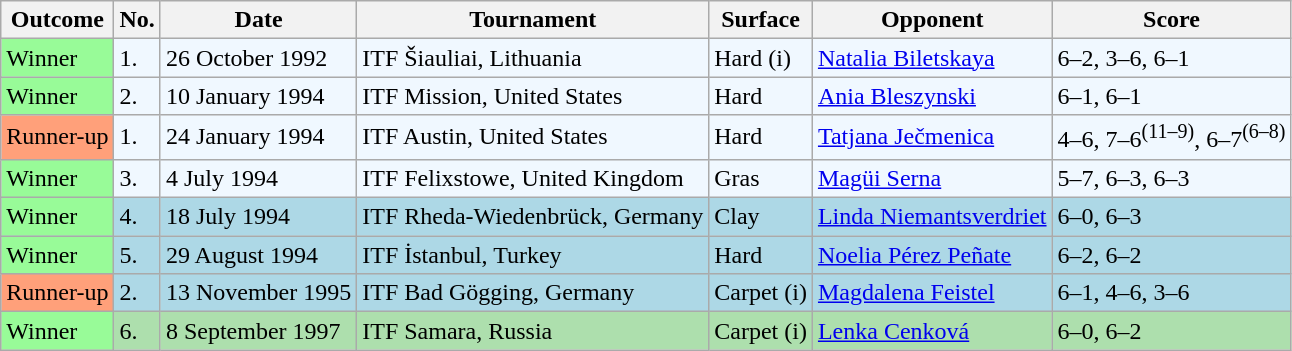<table class="sortable wikitable">
<tr>
<th>Outcome</th>
<th>No.</th>
<th>Date</th>
<th>Tournament</th>
<th>Surface</th>
<th>Opponent</th>
<th>Score</th>
</tr>
<tr bgcolor="#f0f8ff">
<td bgcolor="#98FB98">Winner</td>
<td>1.</td>
<td>26 October 1992</td>
<td>ITF Šiauliai, Lithuania</td>
<td>Hard (i)</td>
<td> <a href='#'>Natalia Biletskaya</a></td>
<td>6–2, 3–6, 6–1</td>
</tr>
<tr bgcolor="#f0f8ff">
<td bgcolor="#98FB98">Winner</td>
<td>2.</td>
<td>10 January 1994</td>
<td>ITF Mission, United States</td>
<td>Hard</td>
<td> <a href='#'>Ania Bleszynski</a></td>
<td>6–1, 6–1</td>
</tr>
<tr bgcolor="#f0f8ff">
<td bgcolor=FFA07A>Runner-up</td>
<td>1.</td>
<td>24 January 1994</td>
<td>ITF Austin, United States</td>
<td>Hard</td>
<td> <a href='#'>Tatjana Ječmenica</a></td>
<td>4–6, 7–6<sup>(11–9)</sup>, 6–7<sup>(6–8)</sup></td>
</tr>
<tr bgcolor="#f0f8ff">
<td bgcolor="#98FB98">Winner</td>
<td>3.</td>
<td>4 July 1994</td>
<td>ITF Felixstowe, United Kingdom</td>
<td>Gras</td>
<td> <a href='#'>Magüi Serna</a></td>
<td>5–7, 6–3, 6–3</td>
</tr>
<tr bgcolor=lightblue>
<td bgcolor="#98FB98">Winner</td>
<td>4.</td>
<td>18 July 1994</td>
<td>ITF Rheda-Wiedenbrück, Germany</td>
<td>Clay</td>
<td> <a href='#'>Linda Niemantsverdriet</a></td>
<td>6–0, 6–3</td>
</tr>
<tr bgcolor=lightblue>
<td bgcolor="#98FB98">Winner</td>
<td>5.</td>
<td>29 August 1994</td>
<td>ITF İstanbul, Turkey</td>
<td>Hard</td>
<td> <a href='#'>Noelia Pérez Peñate</a></td>
<td>6–2, 6–2</td>
</tr>
<tr bgcolor=lightblue>
<td bgcolor=FFA07A>Runner-up</td>
<td>2.</td>
<td>13 November 1995</td>
<td>ITF Bad Gögging, Germany</td>
<td>Carpet (i)</td>
<td> <a href='#'>Magdalena Feistel</a></td>
<td>6–1, 4–6, 3–6</td>
</tr>
<tr bgcolor=ADDFAD>
<td bgcolor="#98FB98">Winner</td>
<td>6.</td>
<td>8 September 1997</td>
<td>ITF Samara, Russia</td>
<td>Carpet (i)</td>
<td> <a href='#'>Lenka Cenková</a></td>
<td>6–0, 6–2</td>
</tr>
</table>
